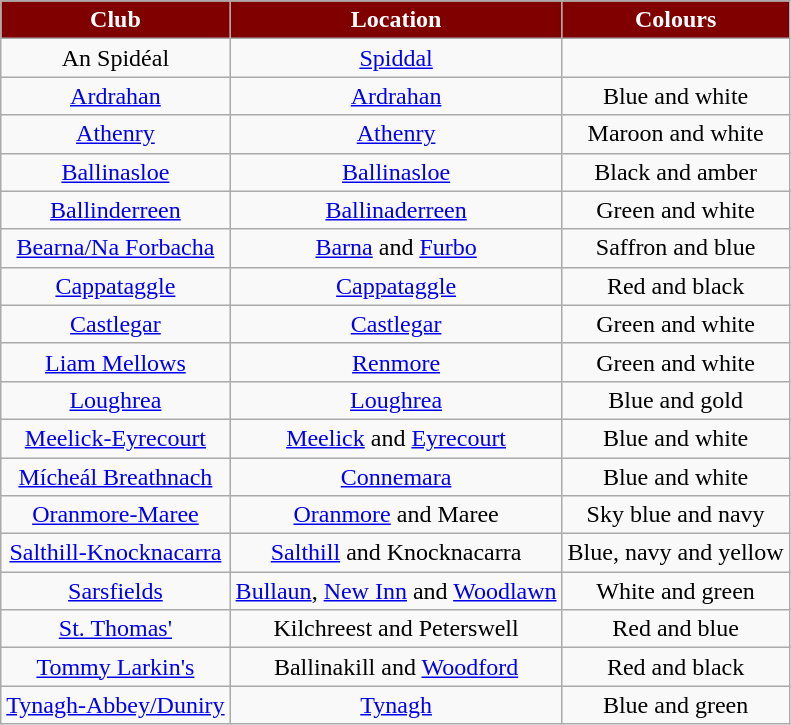<table class="wikitable sortable" style="text-align:center">
<tr>
<th style="background:maroon;color:white;">Club</th>
<th style="background:maroon;color:white;">Location</th>
<th style="background:maroon;color:white;">Colours</th>
</tr>
<tr>
<td>An Spidéal</td>
<td><a href='#'>Spiddal</a></td>
<td></td>
</tr>
<tr>
<td><a href='#'>Ardrahan</a></td>
<td><a href='#'>Ardrahan</a></td>
<td>Blue and white</td>
</tr>
<tr>
<td><a href='#'>Athenry</a></td>
<td><a href='#'>Athenry</a></td>
<td>Maroon and white</td>
</tr>
<tr>
<td><a href='#'>Ballinasloe</a></td>
<td><a href='#'>Ballinasloe</a></td>
<td>Black and amber</td>
</tr>
<tr>
<td><a href='#'>Ballinderreen</a></td>
<td><a href='#'>Ballinaderreen</a></td>
<td>Green and white</td>
</tr>
<tr>
<td><a href='#'>Bearna/Na Forbacha</a></td>
<td><a href='#'>Barna</a> and <a href='#'>Furbo</a></td>
<td>Saffron and blue</td>
</tr>
<tr>
<td><a href='#'>Cappataggle</a></td>
<td><a href='#'>Cappataggle</a></td>
<td>Red and black</td>
</tr>
<tr>
<td><a href='#'>Castlegar</a></td>
<td><a href='#'>Castlegar</a></td>
<td>Green and white</td>
</tr>
<tr>
<td><a href='#'>Liam Mellows</a></td>
<td><a href='#'>Renmore</a></td>
<td>Green and white</td>
</tr>
<tr>
<td><a href='#'>Loughrea</a></td>
<td><a href='#'>Loughrea</a></td>
<td>Blue and gold</td>
</tr>
<tr>
<td><a href='#'>Meelick-Eyrecourt</a></td>
<td><a href='#'>Meelick</a> and <a href='#'>Eyrecourt</a></td>
<td>Blue and white</td>
</tr>
<tr>
<td><a href='#'>Mícheál Breathnach</a></td>
<td><a href='#'>Connemara</a></td>
<td>Blue and white</td>
</tr>
<tr>
<td><a href='#'>Oranmore-Maree</a></td>
<td><a href='#'>Oranmore</a> and Maree</td>
<td>Sky blue and navy</td>
</tr>
<tr>
<td><a href='#'>Salthill-Knocknacarra</a></td>
<td><a href='#'>Salthill</a> and Knocknacarra</td>
<td>Blue, navy and yellow</td>
</tr>
<tr>
<td><a href='#'>Sarsfields</a></td>
<td><a href='#'>Bullaun</a>, <a href='#'>New Inn</a> and <a href='#'>Woodlawn</a></td>
<td>White and green</td>
</tr>
<tr>
<td><a href='#'>St. Thomas'</a></td>
<td>Kilchreest and Peterswell</td>
<td>Red and blue</td>
</tr>
<tr>
<td><a href='#'>Tommy Larkin's</a></td>
<td>Ballinakill and <a href='#'>Woodford</a></td>
<td>Red and black</td>
</tr>
<tr>
<td><a href='#'>Tynagh-Abbey/Duniry</a></td>
<td><a href='#'>Tynagh</a></td>
<td>Blue and green</td>
</tr>
</table>
